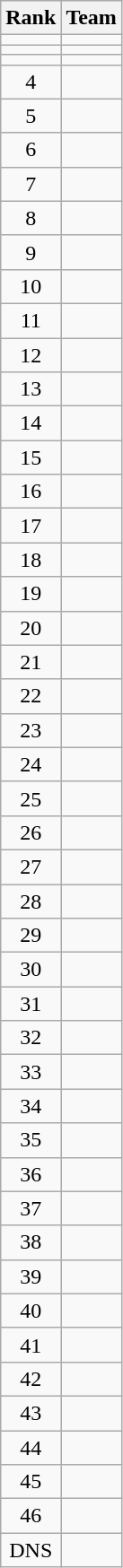<table class="wikitable">
<tr>
<th>Rank</th>
<th>Team</th>
</tr>
<tr>
<td align=center></td>
<td></td>
</tr>
<tr>
<td align=center></td>
<td></td>
</tr>
<tr>
<td align=center></td>
<td></td>
</tr>
<tr>
<td align=center>4</td>
<td></td>
</tr>
<tr>
<td align=center>5</td>
<td></td>
</tr>
<tr>
<td align=center>6</td>
<td></td>
</tr>
<tr>
<td align=center>7</td>
<td></td>
</tr>
<tr>
<td align=center>8</td>
<td></td>
</tr>
<tr>
<td align=center>9</td>
<td></td>
</tr>
<tr>
<td align=center>10</td>
<td></td>
</tr>
<tr>
<td align=center>11</td>
<td></td>
</tr>
<tr>
<td align=center>12</td>
<td></td>
</tr>
<tr>
<td align=center>13</td>
<td></td>
</tr>
<tr>
<td align=center>14</td>
<td></td>
</tr>
<tr>
<td align=center>15</td>
<td></td>
</tr>
<tr>
<td align=center>16</td>
<td></td>
</tr>
<tr>
<td align=center>17</td>
<td></td>
</tr>
<tr>
<td align=center>18</td>
<td></td>
</tr>
<tr>
<td align=center>19</td>
<td></td>
</tr>
<tr>
<td align=center>20</td>
<td></td>
</tr>
<tr>
<td align=center>21</td>
<td></td>
</tr>
<tr>
<td align=center>22</td>
<td></td>
</tr>
<tr>
<td align=center>23</td>
<td></td>
</tr>
<tr>
<td align=center>24</td>
<td></td>
</tr>
<tr>
<td align=center>25</td>
<td></td>
</tr>
<tr>
<td align=center>26</td>
<td></td>
</tr>
<tr>
<td align=center>27</td>
<td></td>
</tr>
<tr>
<td align=center>28</td>
<td></td>
</tr>
<tr>
<td align=center>29</td>
<td></td>
</tr>
<tr>
<td align=center>30</td>
<td></td>
</tr>
<tr>
<td align=center>31</td>
<td></td>
</tr>
<tr>
<td align=center>32</td>
<td></td>
</tr>
<tr>
<td align=center>33</td>
<td></td>
</tr>
<tr>
<td align=center>34</td>
<td></td>
</tr>
<tr>
<td align=center>35</td>
<td></td>
</tr>
<tr>
<td align=center>36</td>
<td></td>
</tr>
<tr>
<td align=center>37</td>
<td></td>
</tr>
<tr>
<td align=center>38</td>
<td></td>
</tr>
<tr>
<td align=center>39</td>
<td></td>
</tr>
<tr>
<td align=center>40</td>
<td></td>
</tr>
<tr>
<td align=center>41</td>
<td></td>
</tr>
<tr>
<td align=center>42</td>
<td></td>
</tr>
<tr>
<td align=center>43</td>
<td></td>
</tr>
<tr>
<td align=center>44</td>
<td></td>
</tr>
<tr>
<td align=center>45</td>
<td></td>
</tr>
<tr>
<td align=center>46</td>
<td></td>
</tr>
<tr>
<td align=center>DNS</td>
<td></td>
</tr>
</table>
